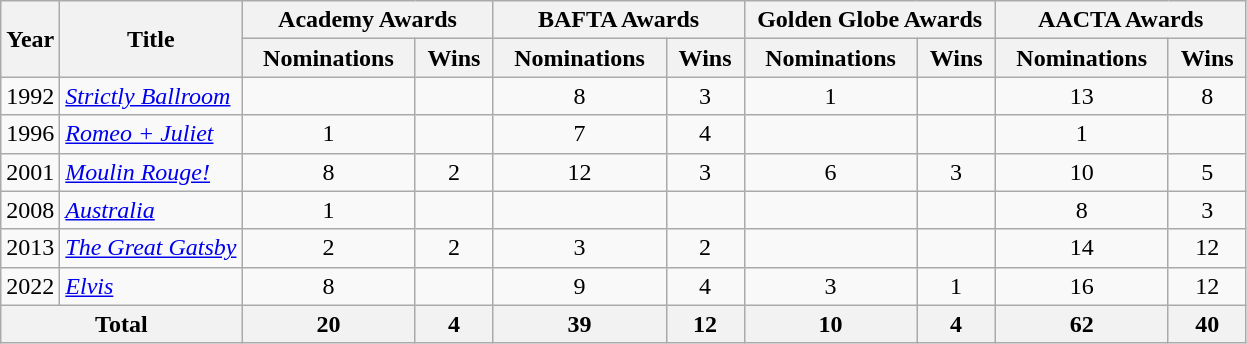<table class="wikitable">
<tr>
<th rowspan="2">Year</th>
<th rowspan="2">Title</th>
<th colspan="2" style="text-align:center;" width=160>Academy Awards</th>
<th colspan="2" style="text-align:center;" width=160>BAFTA Awards</th>
<th colspan="2" style="text-align:center;" width=160>Golden Globe Awards</th>
<th colspan="2" style="text-align:center;" width=160>AACTA Awards</th>
</tr>
<tr>
<th>Nominations</th>
<th>Wins</th>
<th>Nominations</th>
<th>Wins</th>
<th>Nominations</th>
<th>Wins</th>
<th>Nominations</th>
<th>Wins</th>
</tr>
<tr>
<td>1992</td>
<td><em><a href='#'>Strictly Ballroom</a></em></td>
<td></td>
<td></td>
<td align=center>8</td>
<td align=center>3</td>
<td align=center>1</td>
<td></td>
<td align=center>13</td>
<td align=center>8</td>
</tr>
<tr>
<td>1996</td>
<td><em><a href='#'>Romeo + Juliet</a></em></td>
<td align=center>1</td>
<td></td>
<td align=center>7</td>
<td align=center>4</td>
<td></td>
<td></td>
<td align=center>1</td>
<td></td>
</tr>
<tr>
<td>2001</td>
<td><em><a href='#'>Moulin Rouge!</a></em></td>
<td align=center>8</td>
<td align=center>2</td>
<td align=center>12</td>
<td align=center>3</td>
<td align=center>6</td>
<td align=center>3</td>
<td align=center>10</td>
<td align=center>5</td>
</tr>
<tr>
<td>2008</td>
<td><em><a href='#'>Australia</a></em></td>
<td align=center>1</td>
<td></td>
<td></td>
<td></td>
<td></td>
<td></td>
<td align=center>8</td>
<td align=center>3</td>
</tr>
<tr>
<td>2013</td>
<td><em><a href='#'>The Great Gatsby</a></em></td>
<td align=center>2</td>
<td align=center>2</td>
<td align=center>3</td>
<td align=center>2</td>
<td></td>
<td></td>
<td align=center>14</td>
<td align=center>12</td>
</tr>
<tr>
<td>2022</td>
<td><em><a href='#'>Elvis</a></em></td>
<td align=center>8</td>
<td></td>
<td align=center>9</td>
<td align=center>4</td>
<td align=center>3</td>
<td align=center>1</td>
<td align=center>16</td>
<td align=center>12</td>
</tr>
<tr>
<th colspan="2">Total</th>
<th align=center>20</th>
<th align=center>4</th>
<th align=center>39</th>
<th align=center>12</th>
<th align=center>10</th>
<th align=center>4</th>
<th align=center>62</th>
<th align=center>40</th>
</tr>
</table>
